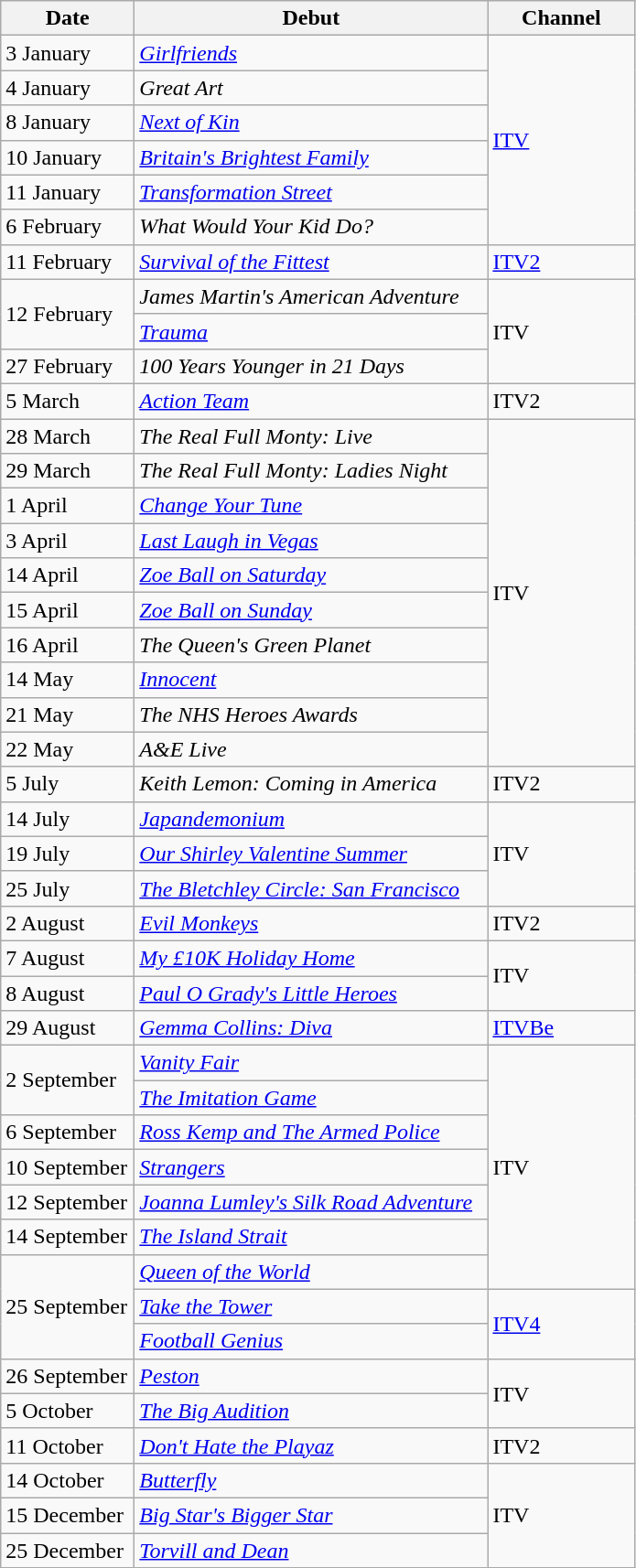<table class="wikitable">
<tr>
<th width=90>Date</th>
<th width=250>Debut</th>
<th width=100>Channel</th>
</tr>
<tr>
<td>3 January</td>
<td><em><a href='#'>Girlfriends</a></em></td>
<td rowspan=6><a href='#'>ITV</a></td>
</tr>
<tr>
<td>4 January</td>
<td><em>Great Art</em></td>
</tr>
<tr>
<td>8 January</td>
<td><em><a href='#'>Next of Kin</a></em></td>
</tr>
<tr>
<td>10 January</td>
<td><em><a href='#'>Britain's Brightest Family</a></em></td>
</tr>
<tr>
<td>11 January</td>
<td><em><a href='#'>Transformation Street</a></em></td>
</tr>
<tr>
<td>6 February</td>
<td><em>What Would Your Kid Do?</em></td>
</tr>
<tr>
<td>11 February</td>
<td><em><a href='#'>Survival of the Fittest</a></em></td>
<td><a href='#'>ITV2</a></td>
</tr>
<tr>
<td rowspan=2>12 February</td>
<td><em>James Martin's American Adventure</em></td>
<td rowspan=3>ITV</td>
</tr>
<tr>
<td><em><a href='#'>Trauma</a></em></td>
</tr>
<tr>
<td>27 February</td>
<td><em>100 Years Younger in 21 Days</em></td>
</tr>
<tr>
<td>5 March</td>
<td><em><a href='#'>Action Team</a></em></td>
<td>ITV2</td>
</tr>
<tr>
<td>28 March</td>
<td><em>The Real Full Monty: Live</em></td>
<td rowspan=10>ITV</td>
</tr>
<tr>
<td>29 March</td>
<td><em>The Real Full Monty: Ladies Night</em></td>
</tr>
<tr>
<td>1 April</td>
<td><em><a href='#'>Change Your Tune</a></em></td>
</tr>
<tr>
<td>3 April</td>
<td><em><a href='#'>Last Laugh in Vegas</a></em></td>
</tr>
<tr>
<td>14 April</td>
<td><em><a href='#'>Zoe Ball on Saturday</a></em></td>
</tr>
<tr>
<td>15 April</td>
<td><em><a href='#'>Zoe Ball on Sunday</a></em></td>
</tr>
<tr>
<td>16 April</td>
<td><em>The Queen's Green Planet</em></td>
</tr>
<tr>
<td>14 May</td>
<td><em><a href='#'>Innocent</a></em></td>
</tr>
<tr>
<td>21 May</td>
<td><em>The NHS Heroes Awards</em></td>
</tr>
<tr>
<td>22 May</td>
<td><em>A&E Live</em></td>
</tr>
<tr>
<td>5 July</td>
<td><em>Keith Lemon: Coming in America</em></td>
<td>ITV2</td>
</tr>
<tr>
<td>14 July</td>
<td><em><a href='#'>Japandemonium</a></em></td>
<td rowspan="3">ITV</td>
</tr>
<tr>
<td>19 July</td>
<td><em><a href='#'>Our Shirley Valentine Summer</a></em></td>
</tr>
<tr>
<td>25 July</td>
<td><em><a href='#'>The Bletchley Circle: San Francisco</a></em></td>
</tr>
<tr>
<td>2 August</td>
<td><em><a href='#'>Evil Monkeys</a></em></td>
<td>ITV2</td>
</tr>
<tr>
<td>7 August</td>
<td><em><a href='#'>My £10K Holiday Home</a></em></td>
<td rowspan="2">ITV</td>
</tr>
<tr>
<td>8 August</td>
<td><em><a href='#'>Paul O Grady's Little Heroes</a></em></td>
</tr>
<tr>
<td>29 August</td>
<td><em><a href='#'>Gemma Collins: Diva</a></em></td>
<td><a href='#'>ITVBe</a></td>
</tr>
<tr>
<td rowspan="2">2 September</td>
<td><em><a href='#'>Vanity Fair</a></em></td>
<td rowspan="7">ITV</td>
</tr>
<tr>
<td><em><a href='#'>The Imitation Game</a></em></td>
</tr>
<tr>
<td>6 September</td>
<td><em><a href='#'>Ross Kemp and The Armed Police</a></em></td>
</tr>
<tr>
<td>10 September</td>
<td><em><a href='#'>Strangers</a></em></td>
</tr>
<tr>
<td>12 September</td>
<td><em><a href='#'>Joanna Lumley's Silk Road Adventure</a></em></td>
</tr>
<tr>
<td>14 September</td>
<td><em><a href='#'>The Island Strait</a></em></td>
</tr>
<tr>
<td rowspan="3">25 September</td>
<td><em><a href='#'>Queen of the World</a></em></td>
</tr>
<tr>
<td><em><a href='#'>Take the Tower</a></em></td>
<td rowspan="2"><a href='#'>ITV4</a></td>
</tr>
<tr>
<td><em><a href='#'>Football Genius</a></em></td>
</tr>
<tr>
<td>26 September</td>
<td><em><a href='#'>Peston</a></em></td>
<td rowspan="2">ITV</td>
</tr>
<tr>
<td>5 October</td>
<td><em><a href='#'>The Big Audition</a></em></td>
</tr>
<tr>
<td>11 October</td>
<td><em><a href='#'>Don't Hate the Playaz</a></em></td>
<td>ITV2</td>
</tr>
<tr>
<td>14 October</td>
<td><em><a href='#'>Butterfly</a></em></td>
<td rowspan="3">ITV</td>
</tr>
<tr>
<td>15 December</td>
<td><em><a href='#'>Big Star's Bigger Star</a></em></td>
</tr>
<tr>
<td>25 December</td>
<td><em><a href='#'>Torvill and Dean</a></em></td>
</tr>
</table>
